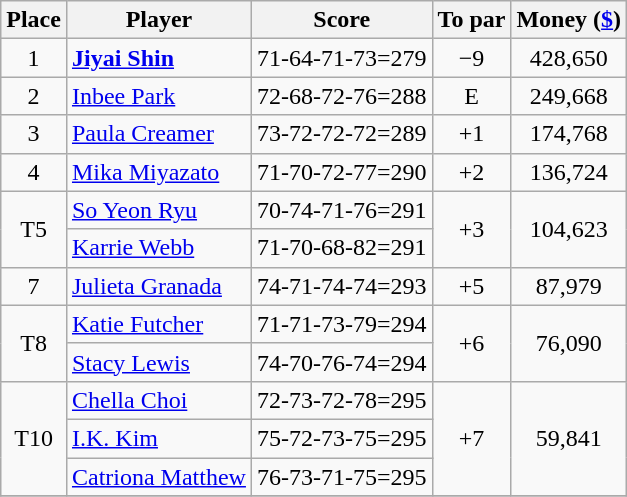<table class="wikitable">
<tr>
<th>Place</th>
<th>Player</th>
<th>Score</th>
<th>To par</th>
<th>Money (<a href='#'>$</a>)</th>
</tr>
<tr>
<td align=center>1</td>
<td> <strong><a href='#'>Jiyai Shin</a></strong></td>
<td align=center>71-64-71-73=279</td>
<td align=center>−9</td>
<td align=center>428,650</td>
</tr>
<tr>
<td align=center>2</td>
<td> <a href='#'>Inbee Park</a></td>
<td align=center>72-68-72-76=288</td>
<td align=center>E</td>
<td align=center>249,668</td>
</tr>
<tr>
<td align=center>3</td>
<td> <a href='#'>Paula Creamer</a></td>
<td align=center>73-72-72-72=289</td>
<td align=center>+1</td>
<td align=center>174,768</td>
</tr>
<tr>
<td align=center>4</td>
<td> <a href='#'>Mika Miyazato</a></td>
<td align=center>71-70-72-77=290</td>
<td align=center>+2</td>
<td align=center>136,724</td>
</tr>
<tr>
<td rowspan=2 align=center>T5</td>
<td> <a href='#'>So Yeon Ryu</a></td>
<td align=center>70-74-71-76=291</td>
<td rowspan=2 align=center>+3</td>
<td rowspan=2  align=center>104,623</td>
</tr>
<tr>
<td> <a href='#'>Karrie Webb</a></td>
<td align=center>71-70-68-82=291</td>
</tr>
<tr>
<td align=center>7</td>
<td> <a href='#'>Julieta Granada</a></td>
<td align=center>74-71-74-74=293</td>
<td align=center>+5</td>
<td align=center>87,979</td>
</tr>
<tr>
<td rowspan=2 align=center>T8</td>
<td> <a href='#'>Katie Futcher</a></td>
<td align=center>71-71-73-79=294</td>
<td rowspan=2 align=center>+6</td>
<td rowspan=2  align=center>76,090</td>
</tr>
<tr>
<td> <a href='#'>Stacy Lewis</a></td>
<td align=center>74-70-76-74=294</td>
</tr>
<tr>
<td rowspan=3 align=center>T10</td>
<td> <a href='#'>Chella Choi</a></td>
<td align=center>72-73-72-78=295</td>
<td rowspan=3 align=center>+7</td>
<td rowspan=3  align=center>59,841</td>
</tr>
<tr>
<td> <a href='#'>I.K. Kim</a></td>
<td align=center>75-72-73-75=295</td>
</tr>
<tr>
<td> <a href='#'>Catriona Matthew</a></td>
<td align=center>76-73-71-75=295</td>
</tr>
<tr>
</tr>
</table>
